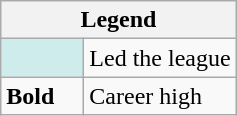<table class="wikitable mw-collapsible mw-collapsed">
<tr>
<th colspan="2">Legend</th>
</tr>
<tr>
<td style="background:#cfecec; width:3em;"></td>
<td>Led the league</td>
</tr>
<tr>
<td><strong>Bold</strong></td>
<td>Career high</td>
</tr>
</table>
